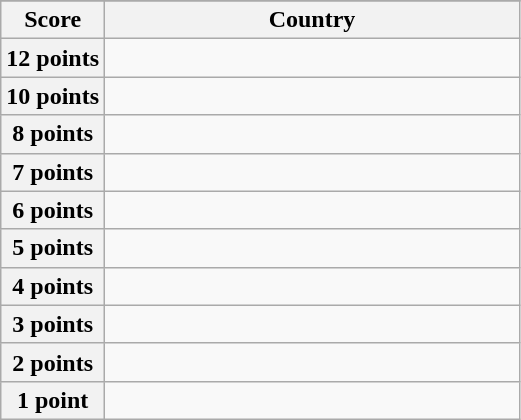<table class="wikitable">
<tr>
</tr>
<tr>
<th scope="col" width="20%">Score</th>
<th scope="col">Country</th>
</tr>
<tr>
<th scope="row">12 points</th>
<td></td>
</tr>
<tr>
<th scope="row">10 points</th>
<td></td>
</tr>
<tr>
<th scope="row">8 points</th>
<td></td>
</tr>
<tr>
<th scope="row">7 points</th>
<td></td>
</tr>
<tr>
<th scope="row">6 points</th>
<td></td>
</tr>
<tr>
<th scope="row">5 points</th>
<td></td>
</tr>
<tr>
<th scope="row">4 points</th>
<td></td>
</tr>
<tr>
<th scope="row">3 points</th>
<td></td>
</tr>
<tr>
<th scope="row">2 points</th>
<td></td>
</tr>
<tr>
<th scope="row">1 point</th>
<td></td>
</tr>
</table>
